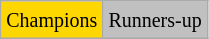<table class="wikitable">
<tr>
<td bgcolor=gold><small>Champions</small></td>
<td style="background:silver;"><small>Runners-up</small></td>
</tr>
</table>
